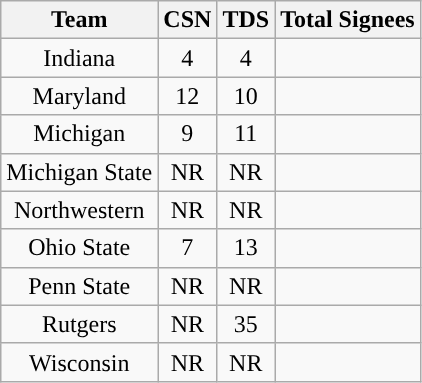<table class="wikitable sortable">
<tr>
<th>Team</th>
<th>CSN</th>
<th>TDS</th>
<th>Total Signees</th>
</tr>
<tr align=center>
<td>Indiana</td>
<td>4</td>
<td>4</td>
<td></td>
</tr>
<tr align=center>
<td>Maryland</td>
<td>12</td>
<td>10</td>
<td></td>
</tr>
<tr align=center>
<td>Michigan</td>
<td>9</td>
<td>11</td>
<td></td>
</tr>
<tr align=center>
<td>Michigan State</td>
<td>NR</td>
<td>NR</td>
<td></td>
</tr>
<tr align=center>
<td>Northwestern</td>
<td>NR</td>
<td>NR</td>
<td></td>
</tr>
<tr align=center>
<td>Ohio State</td>
<td>7</td>
<td>13</td>
<td></td>
</tr>
<tr align=center>
<td>Penn State</td>
<td>NR</td>
<td>NR</td>
<td></td>
</tr>
<tr align=center>
<td>Rutgers</td>
<td>NR</td>
<td>35</td>
<td></td>
</tr>
<tr align=center>
<td>Wisconsin</td>
<td>NR</td>
<td>NR</td>
<td></td>
</tr>
</table>
